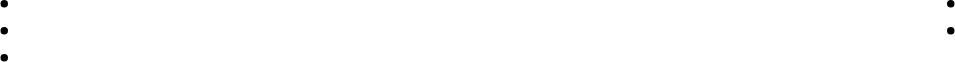<table width="100%">
<tr valign=top>
<td width="50%"><br><ul><li></li><li></li><li></li></ul></td>
<td width="50%"><br><ul><li></li><li></li></ul></td>
</tr>
</table>
